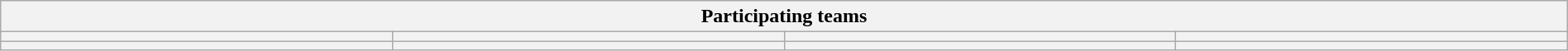<table class="wikitable" style="width:100%;">
<tr>
<th colspan=4><strong>Participating teams</strong></th>
</tr>
<tr>
<th style="width:25%;"></th>
<th style="width:25%;"></th>
<th style="width:25%;"></th>
<th style="width:25%;"></th>
</tr>
<tr>
<th style="width:25%;"></th>
<th style="width:25%;"></th>
<th style="width:25%;"></th>
<th style="width:25%;"></th>
</tr>
</table>
